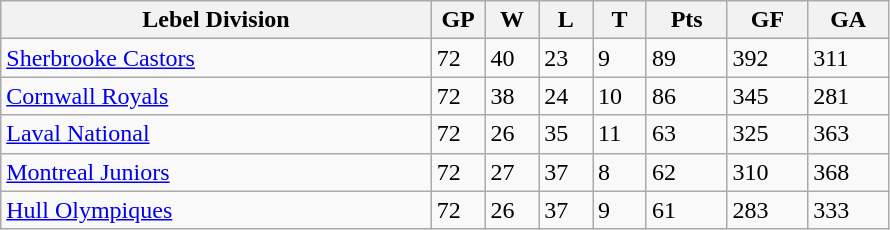<table class="wikitable">
<tr>
<th bgcolor="#DDDDFF" width="40%">Lebel Division</th>
<th bgcolor="#DDDDFF" width="5%">GP</th>
<th bgcolor="#DDDDFF" width="5%">W</th>
<th bgcolor="#DDDDFF" width="5%">L</th>
<th bgcolor="#DDDDFF" width="5%">T</th>
<th bgcolor="#DDDDFF" width="7.5%">Pts</th>
<th bgcolor="#DDDDFF" width="7.5%">GF</th>
<th bgcolor="#DDDDFF" width="7.5%">GA</th>
</tr>
<tr>
<td><a href='#'>Sherbrooke Castors</a></td>
<td>72</td>
<td>40</td>
<td>23</td>
<td>9</td>
<td>89</td>
<td>392</td>
<td>311</td>
</tr>
<tr>
<td><a href='#'>Cornwall Royals</a></td>
<td>72</td>
<td>38</td>
<td>24</td>
<td>10</td>
<td>86</td>
<td>345</td>
<td>281</td>
</tr>
<tr>
<td><a href='#'>Laval National</a></td>
<td>72</td>
<td>26</td>
<td>35</td>
<td>11</td>
<td>63</td>
<td>325</td>
<td>363</td>
</tr>
<tr>
<td><a href='#'>Montreal Juniors</a></td>
<td>72</td>
<td>27</td>
<td>37</td>
<td>8</td>
<td>62</td>
<td>310</td>
<td>368</td>
</tr>
<tr>
<td><a href='#'>Hull Olympiques</a></td>
<td>72</td>
<td>26</td>
<td>37</td>
<td>9</td>
<td>61</td>
<td>283</td>
<td>333</td>
</tr>
</table>
